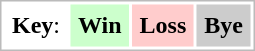<table cellpadding=5 style="border:1px solid #BBB">
<tr>
<td><strong>Key</strong>:</td>
<td style="background: #CCFFCC;"><strong>Win</strong></td>
<td style="background: #FFCCCC;"><strong>Loss</strong></td>
<td style="background: #CCCCCC;"><strong>Bye</strong></td>
</tr>
</table>
